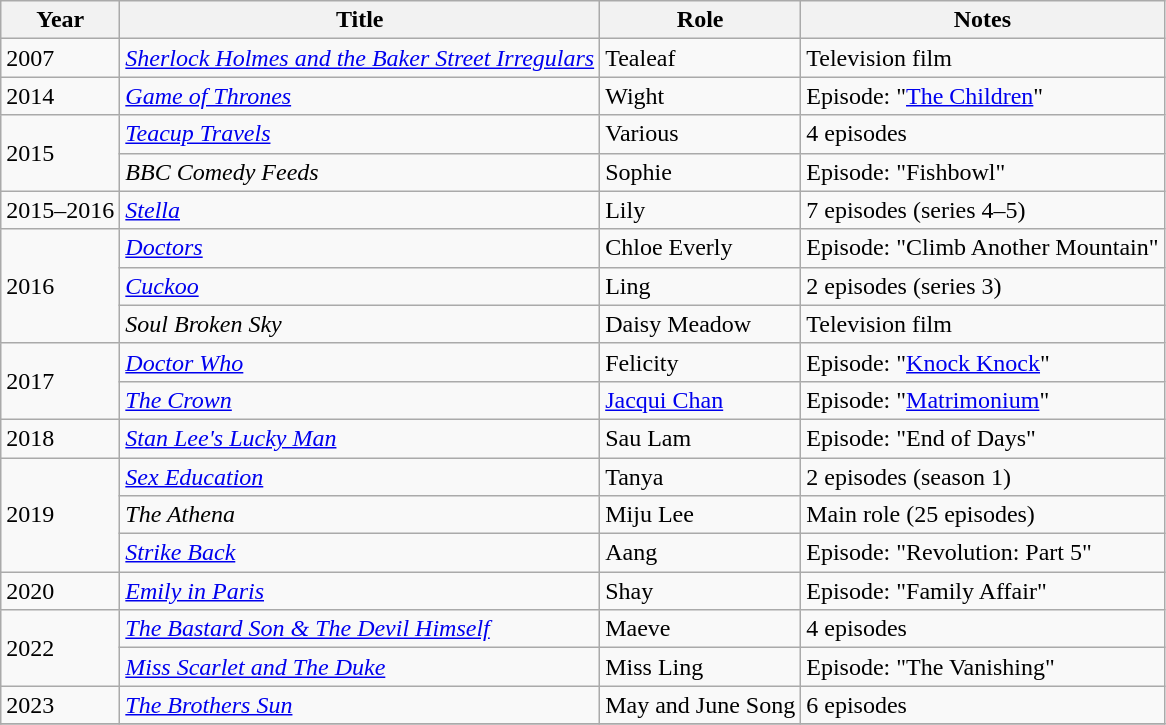<table class="wikitable sortable">
<tr>
<th>Year</th>
<th>Title</th>
<th>Role</th>
<th class="unsortable">Notes</th>
</tr>
<tr>
<td>2007</td>
<td><em><a href='#'>Sherlock Holmes and the Baker Street Irregulars</a></em></td>
<td>Tealeaf</td>
<td>Television film</td>
</tr>
<tr>
<td>2014</td>
<td><em><a href='#'>Game of Thrones</a></em></td>
<td>Wight</td>
<td>Episode: "<a href='#'>The Children</a>"</td>
</tr>
<tr>
<td rowspan="2">2015</td>
<td><em><a href='#'>Teacup Travels</a></em></td>
<td>Various</td>
<td>4 episodes</td>
</tr>
<tr>
<td><em>BBC Comedy Feeds</em></td>
<td>Sophie</td>
<td>Episode: "Fishbowl"</td>
</tr>
<tr>
<td>2015–2016</td>
<td><em><a href='#'>Stella</a></em></td>
<td>Lily</td>
<td>7 episodes (series 4–5)</td>
</tr>
<tr>
<td rowspan="3">2016</td>
<td><em><a href='#'>Doctors</a></em></td>
<td>Chloe Everly</td>
<td>Episode: "Climb Another Mountain"</td>
</tr>
<tr>
<td><em><a href='#'>Cuckoo</a></em></td>
<td>Ling</td>
<td>2 episodes (series 3)</td>
</tr>
<tr>
<td><em>Soul Broken Sky</em></td>
<td>Daisy Meadow</td>
<td>Television film</td>
</tr>
<tr>
<td rowspan="2">2017</td>
<td><em><a href='#'>Doctor Who</a></em></td>
<td>Felicity</td>
<td>Episode: "<a href='#'>Knock Knock</a>"</td>
</tr>
<tr>
<td><em><a href='#'>The Crown</a></em></td>
<td><a href='#'>Jacqui Chan</a></td>
<td>Episode: "<a href='#'>Matrimonium</a>"</td>
</tr>
<tr>
<td>2018</td>
<td><em><a href='#'>Stan Lee's Lucky Man</a></em></td>
<td>Sau Lam</td>
<td>Episode: "End of Days"</td>
</tr>
<tr>
<td rowspan="3">2019</td>
<td><em><a href='#'>Sex Education</a></em></td>
<td>Tanya</td>
<td>2 episodes (season 1)</td>
</tr>
<tr>
<td><em>The Athena</em></td>
<td>Miju Lee</td>
<td>Main role (25 episodes)</td>
</tr>
<tr>
<td><em><a href='#'>Strike Back</a></em></td>
<td>Aang</td>
<td>Episode: "Revolution: Part 5"</td>
</tr>
<tr>
<td>2020</td>
<td><em><a href='#'>Emily in Paris</a></em></td>
<td>Shay</td>
<td>Episode: "Family Affair"</td>
</tr>
<tr>
<td rowspan="2">2022</td>
<td><em><a href='#'>The Bastard Son & The Devil Himself</a></em></td>
<td>Maeve</td>
<td>4 episodes</td>
</tr>
<tr>
<td><em><a href='#'>Miss Scarlet and The Duke</a></em></td>
<td>Miss Ling</td>
<td>Episode: "The Vanishing"</td>
</tr>
<tr>
<td>2023</td>
<td><em><a href='#'>The Brothers Sun</a></em></td>
<td>May and June Song</td>
<td>6 episodes</td>
</tr>
<tr>
</tr>
</table>
